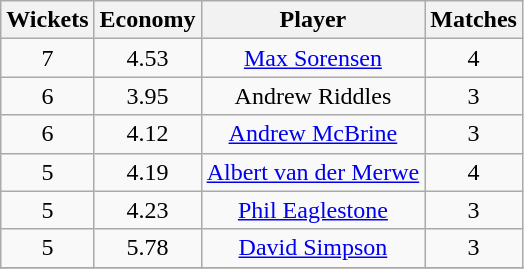<table class="wikitable" style="text-align:center;">
<tr>
<th>Wickets</th>
<th>Economy</th>
<th>Player</th>
<th>Matches</th>
</tr>
<tr>
<td>7</td>
<td>4.53</td>
<td><a href='#'>Max Sorensen</a></td>
<td>4</td>
</tr>
<tr>
<td>6</td>
<td>3.95</td>
<td>Andrew Riddles</td>
<td>3</td>
</tr>
<tr>
<td>6</td>
<td>4.12</td>
<td><a href='#'>Andrew McBrine</a></td>
<td>3</td>
</tr>
<tr>
<td>5</td>
<td>4.19</td>
<td><a href='#'>Albert van der Merwe</a></td>
<td>4</td>
</tr>
<tr>
<td>5</td>
<td>4.23</td>
<td><a href='#'>Phil Eaglestone</a></td>
<td>3</td>
</tr>
<tr>
<td>5</td>
<td>5.78</td>
<td><a href='#'>David Simpson</a></td>
<td>3</td>
</tr>
<tr>
</tr>
</table>
